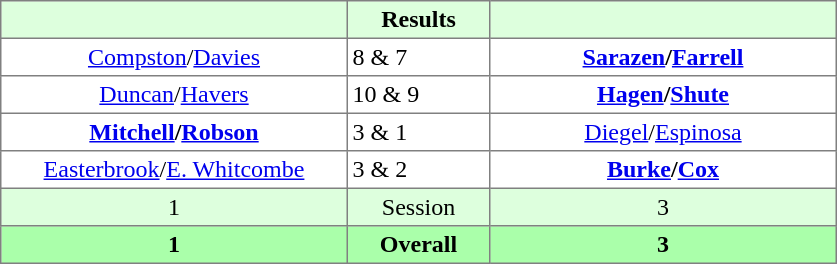<table border="1" cellpadding="3" style="border-collapse:collapse; text-align:center;">
<tr style="background:#dfd;">
<th style="width:14em;"></th>
<th style="width:5.5em;">Results</th>
<th style="width:14em;"></th>
</tr>
<tr>
<td><a href='#'>Compston</a>/<a href='#'>Davies</a></td>
<td align=left> 8 & 7</td>
<td><strong><a href='#'>Sarazen</a>/<a href='#'>Farrell</a></strong></td>
</tr>
<tr>
<td><a href='#'>Duncan</a>/<a href='#'>Havers</a></td>
<td align=left> 10 & 9</td>
<td><strong><a href='#'>Hagen</a>/<a href='#'>Shute</a></strong></td>
</tr>
<tr>
<td><strong><a href='#'>Mitchell</a>/<a href='#'>Robson</a></strong></td>
<td align=left> 3 & 1</td>
<td><a href='#'>Diegel</a>/<a href='#'>Espinosa</a></td>
</tr>
<tr>
<td><a href='#'>Easterbrook</a>/<a href='#'>E. Whitcombe</a></td>
<td align=left> 3 & 2</td>
<td><strong><a href='#'>Burke</a>/<a href='#'>Cox</a></strong></td>
</tr>
<tr style="background:#dfd;">
<td>1</td>
<td>Session</td>
<td>3</td>
</tr>
<tr style="background:#afa;">
<th>1</th>
<th>Overall</th>
<th>3</th>
</tr>
</table>
